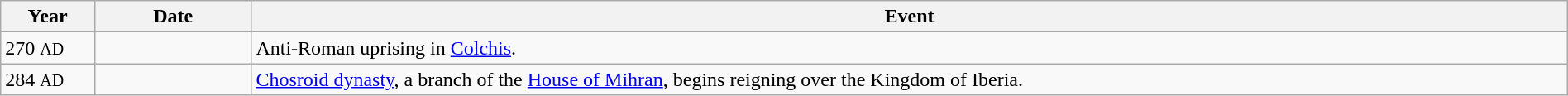<table class="wikitable" width="100%">
<tr>
<th style="width:6%">Year</th>
<th style="width:10%">Date</th>
<th>Event</th>
</tr>
<tr>
<td>270 <small>AD</small></td>
<td></td>
<td>Anti-Roman uprising in <a href='#'>Colchis</a>.</td>
</tr>
<tr>
<td>284 <small>AD</small></td>
<td></td>
<td><a href='#'>Chosroid dynasty</a>, a branch of the <a href='#'>House of Mihran</a>, begins reigning over the Kingdom of Iberia.</td>
</tr>
</table>
